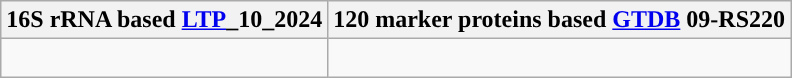<table class="wikitable">
<tr>
<th colspan=1>16S rRNA based <a href='#'>LTP</a>_10_2024</th>
<th colspan=1>120 marker proteins based <a href='#'>GTDB</a> 09-RS220</th>
</tr>
<tr>
<td style="vertical-align:top"><br></td>
<td><br></td>
</tr>
</table>
